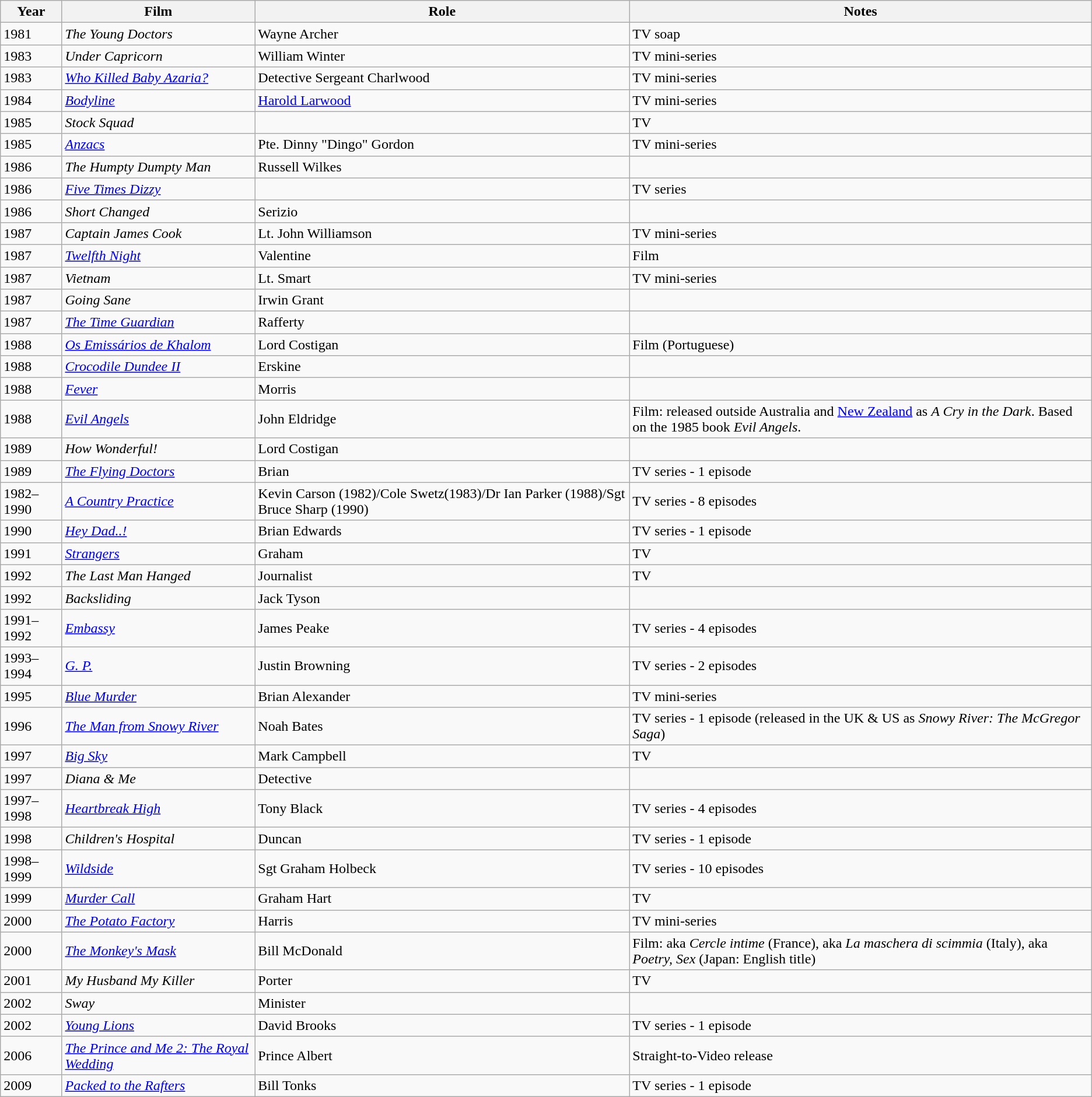<table class="wikitable">
<tr>
<th>Year</th>
<th>Film</th>
<th>Role</th>
<th>Notes</th>
</tr>
<tr>
<td>1981</td>
<td><em>The Young Doctors</em></td>
<td>Wayne Archer</td>
<td>TV soap</td>
</tr>
<tr>
<td>1983</td>
<td><em>Under Capricorn</em></td>
<td>William Winter</td>
<td>TV mini-series</td>
</tr>
<tr>
<td>1983</td>
<td><em><a href='#'>Who Killed Baby Azaria?</a></em></td>
<td>Detective Sergeant Charlwood</td>
<td>TV mini-series</td>
</tr>
<tr>
<td>1984</td>
<td><em><a href='#'>Bodyline</a></em></td>
<td><a href='#'>Harold Larwood</a></td>
<td>TV mini-series</td>
</tr>
<tr>
<td>1985</td>
<td><em>Stock Squad</em></td>
<td></td>
<td>TV</td>
</tr>
<tr>
<td>1985</td>
<td><em><a href='#'>Anzacs</a></em></td>
<td>Pte. Dinny "Dingo" Gordon</td>
<td>TV mini-series</td>
</tr>
<tr>
<td>1986</td>
<td><em>The Humpty Dumpty Man</em></td>
<td>Russell Wilkes</td>
<td></td>
</tr>
<tr>
<td>1986</td>
<td><em><a href='#'>Five Times Dizzy</a></em></td>
<td></td>
<td>TV series</td>
</tr>
<tr>
<td>1986</td>
<td><em>Short Changed</em></td>
<td>Serizio</td>
<td></td>
</tr>
<tr>
<td>1987</td>
<td><em>Captain James Cook</em></td>
<td>Lt. John Williamson</td>
<td>TV mini-series</td>
</tr>
<tr>
<td>1987</td>
<td><em><a href='#'>Twelfth Night</a></em></td>
<td>Valentine</td>
<td>Film</td>
</tr>
<tr>
<td>1987</td>
<td><em>Vietnam</em></td>
<td>Lt. Smart</td>
<td>TV mini-series</td>
</tr>
<tr>
<td>1987</td>
<td><em>Going Sane</em></td>
<td>Irwin Grant</td>
<td></td>
</tr>
<tr>
<td>1987</td>
<td><em><a href='#'>The Time Guardian</a></em></td>
<td>Rafferty</td>
<td></td>
</tr>
<tr>
<td>1988</td>
<td><em><a href='#'>Os Emissários de Khalom</a></em></td>
<td>Lord Costigan</td>
<td>Film (Portuguese)</td>
</tr>
<tr>
<td>1988</td>
<td><em><a href='#'>Crocodile Dundee II</a></em></td>
<td>Erskine</td>
<td></td>
</tr>
<tr>
<td>1988</td>
<td><em><a href='#'>Fever</a></em></td>
<td>Morris</td>
<td></td>
</tr>
<tr>
<td>1988</td>
<td><em><a href='#'>Evil Angels</a></em></td>
<td>John Eldridge</td>
<td>Film: released outside Australia and <a href='#'>New Zealand</a> as <em>A Cry in the Dark</em>. Based on the 1985 book <em>Evil Angels</em>.</td>
</tr>
<tr>
<td>1989</td>
<td><em>How Wonderful!</em></td>
<td>Lord Costigan</td>
<td></td>
</tr>
<tr>
<td>1989</td>
<td><em><a href='#'>The Flying Doctors</a></em></td>
<td>Brian</td>
<td>TV series - 1 episode</td>
</tr>
<tr>
<td>1982–1990</td>
<td><em><a href='#'>A Country Practice</a></em></td>
<td>Kevin Carson (1982)/Cole Swetz(1983)/Dr Ian Parker (1988)/Sgt Bruce Sharp (1990)</td>
<td>TV series - 8 episodes</td>
</tr>
<tr>
<td>1990</td>
<td><em><a href='#'>Hey Dad..!</a></em></td>
<td>Brian Edwards</td>
<td>TV series - 1 episode</td>
</tr>
<tr>
<td>1991</td>
<td><em><a href='#'>Strangers</a></em></td>
<td>Graham</td>
<td>TV</td>
</tr>
<tr>
<td>1992</td>
<td><em>The Last Man Hanged</em></td>
<td>Journalist</td>
<td>TV</td>
</tr>
<tr>
<td>1992</td>
<td><em>Backsliding</em></td>
<td>Jack Tyson</td>
<td></td>
</tr>
<tr>
<td>1991–1992</td>
<td><em><a href='#'>Embassy</a></em></td>
<td>James Peake</td>
<td>TV series - 4 episodes</td>
</tr>
<tr>
<td>1993–1994</td>
<td><em><a href='#'>G. P.</a></em></td>
<td>Justin Browning</td>
<td>TV series - 2 episodes</td>
</tr>
<tr>
<td>1995</td>
<td><em><a href='#'>Blue Murder</a></em></td>
<td>Brian Alexander</td>
<td>TV mini-series</td>
</tr>
<tr>
<td>1996</td>
<td><em><a href='#'>The Man from Snowy River</a></em></td>
<td>Noah Bates</td>
<td>TV series - 1 episode (released in the UK & US as <em>Snowy River: The McGregor Saga</em>)</td>
</tr>
<tr>
<td>1997</td>
<td><em><a href='#'>Big Sky</a></em></td>
<td>Mark Campbell</td>
<td>TV</td>
</tr>
<tr>
<td>1997</td>
<td><em>Diana & Me</em></td>
<td>Detective</td>
<td></td>
</tr>
<tr>
<td>1997–1998</td>
<td><em><a href='#'>Heartbreak High</a></em></td>
<td>Tony Black</td>
<td>TV series - 4 episodes</td>
</tr>
<tr>
<td>1998</td>
<td><em>Children's Hospital</em></td>
<td>Duncan</td>
<td>TV series - 1 episode</td>
</tr>
<tr>
<td>1998–1999</td>
<td><em><a href='#'>Wildside</a></em></td>
<td>Sgt Graham Holbeck</td>
<td>TV series - 10 episodes</td>
</tr>
<tr>
<td>1999</td>
<td><em><a href='#'>Murder Call</a></em></td>
<td>Graham Hart</td>
<td>TV</td>
</tr>
<tr>
<td>2000</td>
<td><em><a href='#'>The Potato Factory</a></em></td>
<td>Harris</td>
<td>TV mini-series</td>
</tr>
<tr>
<td>2000</td>
<td><em><a href='#'>The Monkey's Mask</a></em></td>
<td>Bill McDonald</td>
<td>Film: aka <em>Cercle intime</em> (France), aka <em>La maschera di scimmia</em> (Italy), aka <em>Poetry, Sex</em> (Japan: English title)</td>
</tr>
<tr>
<td>2001</td>
<td><em>My Husband My Killer</em></td>
<td>Porter</td>
<td>TV</td>
</tr>
<tr>
<td>2002</td>
<td><em>Sway</em></td>
<td>Minister</td>
<td></td>
</tr>
<tr>
<td>2002</td>
<td><em><a href='#'>Young Lions</a></em></td>
<td>David Brooks</td>
<td>TV series - 1 episode</td>
</tr>
<tr>
<td>2006</td>
<td><em><a href='#'>The Prince and Me 2: The Royal Wedding</a></em></td>
<td>Prince Albert</td>
<td>Straight-to-Video release</td>
</tr>
<tr>
<td>2009</td>
<td><em><a href='#'>Packed to the Rafters</a></em></td>
<td>Bill Tonks</td>
<td>TV series - 1 episode</td>
</tr>
</table>
